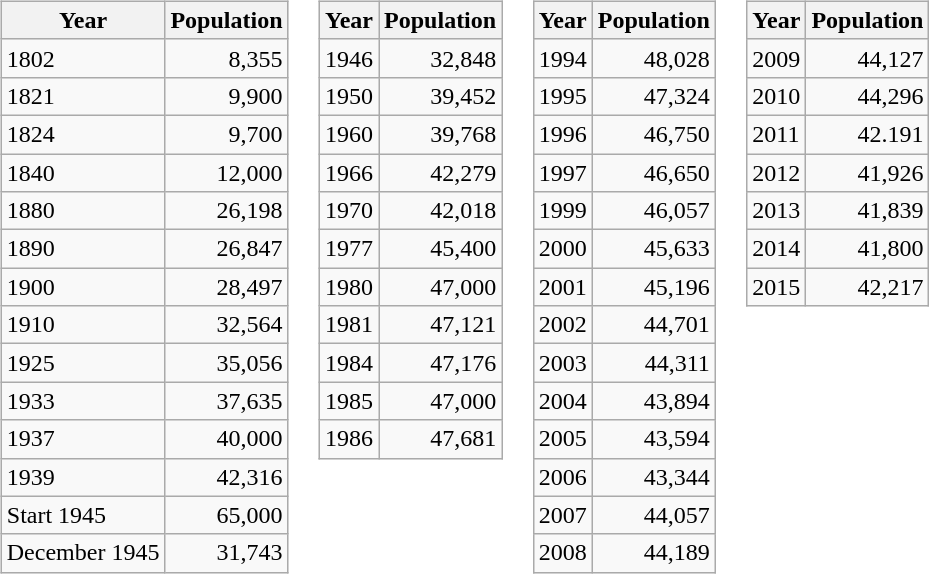<table>
<tr>
<td valign="top"><br><table class="wikitable">
<tr class="hintergrundfarbe5">
<th>Year</th>
<th>Population</th>
</tr>
<tr>
<td>1802</td>
<td style="text-align:right;">8,355</td>
</tr>
<tr>
<td>1821</td>
<td style="text-align:right;">9,900</td>
</tr>
<tr>
<td>1824</td>
<td style="text-align:right;">9,700</td>
</tr>
<tr>
<td>1840</td>
<td style="text-align:right;">12,000</td>
</tr>
<tr>
<td>1880</td>
<td style="text-align:right;">26,198</td>
</tr>
<tr>
<td>1890</td>
<td style="text-align:right;">26,847</td>
</tr>
<tr>
<td>1900</td>
<td style="text-align:right;">28,497</td>
</tr>
<tr>
<td>1910</td>
<td style="text-align:right;">32,564</td>
</tr>
<tr>
<td>1925</td>
<td style="text-align:right;">35,056</td>
</tr>
<tr>
<td>1933</td>
<td style="text-align:right;">37,635</td>
</tr>
<tr>
<td>1937</td>
<td style="text-align:right;">40,000</td>
</tr>
<tr>
<td>1939</td>
<td style="text-align:right;">42,316</td>
</tr>
<tr>
<td>Start 1945</td>
<td style="text-align:right;">65,000</td>
</tr>
<tr>
<td>December 1945</td>
<td style="text-align:right;">31,743</td>
</tr>
</table>
</td>
<td valign="top"><br><table class="wikitable">
<tr class="hintergrundfarbe5">
<th>Year</th>
<th>Population</th>
</tr>
<tr>
<td>1946</td>
<td style="text-align:right;">32,848</td>
</tr>
<tr>
<td>1950</td>
<td style="text-align:right;">39,452</td>
</tr>
<tr>
<td>1960</td>
<td style="text-align:right;">39,768</td>
</tr>
<tr>
<td>1966</td>
<td style="text-align:right;">42,279</td>
</tr>
<tr>
<td>1970</td>
<td style="text-align:right;">42,018</td>
</tr>
<tr>
<td>1977</td>
<td style="text-align:right;">45,400</td>
</tr>
<tr>
<td>1980</td>
<td style="text-align:right;">47,000</td>
</tr>
<tr>
<td>1981</td>
<td style="text-align:right;">47,121</td>
</tr>
<tr>
<td>1984</td>
<td style="text-align:right;">47,176</td>
</tr>
<tr>
<td>1985</td>
<td style="text-align:right;">47,000</td>
</tr>
<tr>
<td>1986</td>
<td style="text-align:right;">47,681</td>
</tr>
</table>
</td>
<td valign="top"><br><table class="wikitable">
<tr class="hintergrundfarbe5">
<th>Year</th>
<th>Population</th>
</tr>
<tr>
<td>1994</td>
<td style="text-align:right;">48,028</td>
</tr>
<tr>
<td>1995</td>
<td style="text-align:right;">47,324</td>
</tr>
<tr>
<td>1996</td>
<td style="text-align:right;">46,750</td>
</tr>
<tr>
<td>1997</td>
<td style="text-align:right;">46,650</td>
</tr>
<tr>
<td>1999</td>
<td style="text-align:right;">46,057</td>
</tr>
<tr>
<td>2000</td>
<td style="text-align:right;">45,633</td>
</tr>
<tr>
<td>2001</td>
<td style="text-align:right;">45,196</td>
</tr>
<tr>
<td>2002</td>
<td style="text-align:right;">44,701</td>
</tr>
<tr>
<td>2003</td>
<td style="text-align:right;">44,311</td>
</tr>
<tr>
<td>2004</td>
<td style="text-align:right;">43,894</td>
</tr>
<tr>
<td>2005</td>
<td style="text-align:right;">43,594</td>
</tr>
<tr>
<td>2006</td>
<td style="text-align:right;">43,344</td>
</tr>
<tr>
<td>2007</td>
<td style="text-align:right;">44,057</td>
</tr>
<tr>
<td>2008</td>
<td style="text-align:right;">44,189</td>
</tr>
</table>
</td>
<td valign="top"><br><table class="wikitable">
<tr class="hintergrundfarbe5">
<th>Year</th>
<th>Population</th>
</tr>
<tr>
<td>2009</td>
<td style="text-align:right;">44,127</td>
</tr>
<tr>
<td>2010</td>
<td style="text-align:right;">44,296</td>
</tr>
<tr>
<td>2011</td>
<td style="text-align:right;">42.191</td>
</tr>
<tr>
<td>2012</td>
<td style="text-align:right;">41,926</td>
</tr>
<tr>
<td>2013</td>
<td style="text-align:right;">41,839</td>
</tr>
<tr>
<td>2014</td>
<td style="text-align:right;">41,800</td>
</tr>
<tr>
<td>2015</td>
<td style="text-align:right;">42,217</td>
</tr>
</table>
</td>
</tr>
</table>
